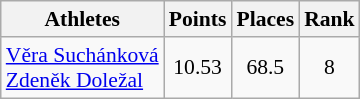<table class="wikitable" border="1" style="font-size:90%">
<tr>
<th>Athletes</th>
<th>Points</th>
<th>Places</th>
<th>Rank</th>
</tr>
<tr align=center>
<td align=left><a href='#'>Věra Suchánková</a><br><a href='#'>Zdeněk Doležal</a></td>
<td>10.53</td>
<td>68.5</td>
<td>8</td>
</tr>
</table>
